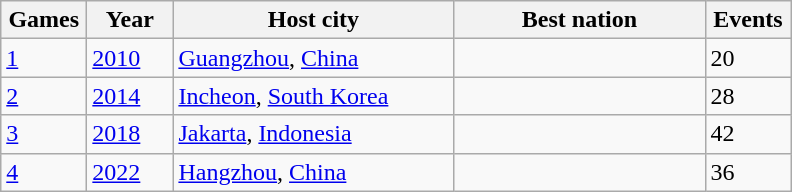<table class=wikitable>
<tr>
<th width=50>Games</th>
<th width=50>Year</th>
<th width=180>Host city</th>
<th width=160>Best nation</th>
<th width=50>Events</th>
</tr>
<tr>
<td><a href='#'>1</a></td>
<td><a href='#'>2010</a></td>
<td><a href='#'>Guangzhou</a>, <a href='#'>China</a></td>
<td></td>
<td>20</td>
</tr>
<tr>
<td><a href='#'>2</a></td>
<td><a href='#'>2014</a></td>
<td><a href='#'>Incheon</a>, <a href='#'>South Korea</a></td>
<td></td>
<td>28</td>
</tr>
<tr>
<td><a href='#'>3</a></td>
<td><a href='#'>2018</a></td>
<td><a href='#'>Jakarta</a>, <a href='#'>Indonesia</a></td>
<td></td>
<td>42</td>
</tr>
<tr>
<td><a href='#'>4</a></td>
<td><a href='#'>2022</a></td>
<td><a href='#'>Hangzhou</a>, <a href='#'>China</a></td>
<td></td>
<td>36</td>
</tr>
</table>
